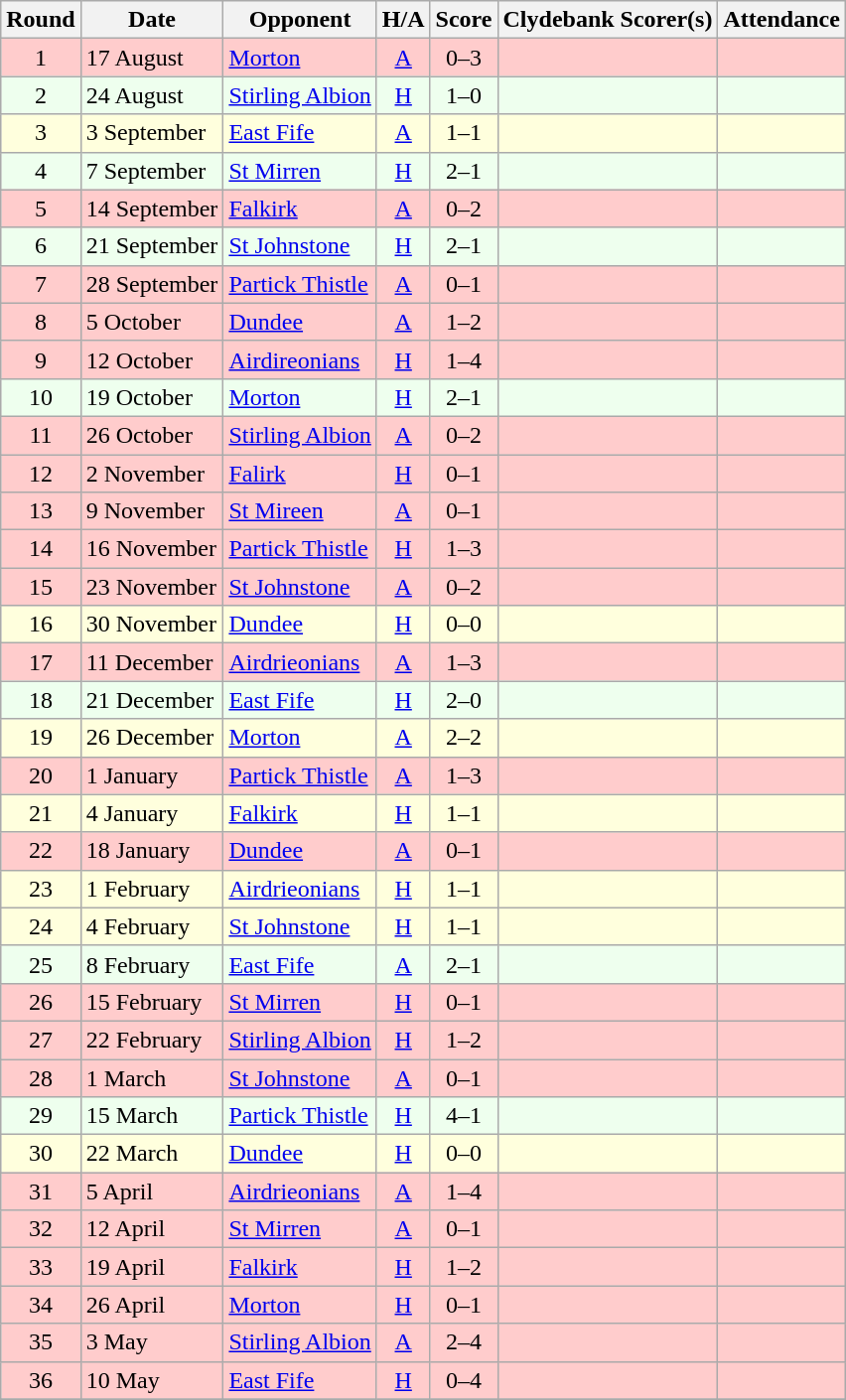<table class="wikitable" style="text-align:center">
<tr>
<th>Round</th>
<th>Date</th>
<th>Opponent</th>
<th>H/A</th>
<th>Score</th>
<th>Clydebank Scorer(s)</th>
<th>Attendance</th>
</tr>
<tr bgcolor=#FFCCCC>
<td>1</td>
<td align=left>17 August</td>
<td align=left><a href='#'>Morton</a></td>
<td><a href='#'>A</a></td>
<td>0–3</td>
<td align=left></td>
<td></td>
</tr>
<tr bgcolor=#EEFFEE>
<td>2</td>
<td align=left>24 August</td>
<td align=left><a href='#'>Stirling Albion</a></td>
<td><a href='#'>H</a></td>
<td>1–0</td>
<td align=left></td>
<td></td>
</tr>
<tr bgcolor=#FFFFDD>
<td>3</td>
<td align=left>3 September</td>
<td align=left><a href='#'>East Fife</a></td>
<td><a href='#'>A</a></td>
<td>1–1</td>
<td align=left></td>
<td></td>
</tr>
<tr bgcolor=#EEFFEE>
<td>4</td>
<td align=left>7 September</td>
<td align=left><a href='#'>St Mirren</a></td>
<td><a href='#'>H</a></td>
<td>2–1</td>
<td align=left></td>
<td></td>
</tr>
<tr bgcolor=#FFCCCC>
<td>5</td>
<td align=left>14 September</td>
<td align=left><a href='#'>Falkirk</a></td>
<td><a href='#'>A</a></td>
<td>0–2</td>
<td align=left></td>
<td></td>
</tr>
<tr bgcolor=#EEFFEE>
<td>6</td>
<td align=left>21 September</td>
<td align=left><a href='#'>St Johnstone</a></td>
<td><a href='#'>H</a></td>
<td>2–1</td>
<td align=left></td>
<td></td>
</tr>
<tr bgcolor=#FFCCCC>
<td>7</td>
<td align=left>28 September</td>
<td align=left><a href='#'>Partick Thistle</a></td>
<td><a href='#'>A</a></td>
<td>0–1</td>
<td align=left></td>
<td></td>
</tr>
<tr bgcolor=#FFCCCC>
<td>8</td>
<td align=left>5 October</td>
<td align=left><a href='#'>Dundee</a></td>
<td><a href='#'>A</a></td>
<td>1–2</td>
<td align=left></td>
<td></td>
</tr>
<tr bgcolor=#FFCCCC>
<td>9</td>
<td align=left>12 October</td>
<td align=left><a href='#'>Airdireonians</a></td>
<td><a href='#'>H</a></td>
<td>1–4</td>
<td align=left></td>
<td></td>
</tr>
<tr bgcolor=#EEFFEE>
<td>10</td>
<td align=left>19 October</td>
<td align=left><a href='#'>Morton</a></td>
<td><a href='#'>H</a></td>
<td>2–1</td>
<td align=left></td>
<td></td>
</tr>
<tr bgcolor=#FFCCCC>
<td>11</td>
<td align=left>26 October</td>
<td align=left><a href='#'>Stirling Albion</a></td>
<td><a href='#'>A</a></td>
<td>0–2</td>
<td align=left></td>
<td></td>
</tr>
<tr bgcolor=#FFCCCC>
<td>12</td>
<td align=left>2 November</td>
<td align=left><a href='#'>Falirk</a></td>
<td><a href='#'>H</a></td>
<td>0–1</td>
<td align=left></td>
<td></td>
</tr>
<tr bgcolor=#FFCCCC>
<td>13</td>
<td align=left>9 November</td>
<td align=left><a href='#'>St Mireen</a></td>
<td><a href='#'>A</a></td>
<td>0–1</td>
<td align=left></td>
<td></td>
</tr>
<tr bgcolor=#FFCCCC>
<td>14</td>
<td align=left>16 November</td>
<td align=left><a href='#'>Partick Thistle</a></td>
<td><a href='#'>H</a></td>
<td>1–3</td>
<td align=left></td>
<td></td>
</tr>
<tr bgcolor=#FFCCCC>
<td>15</td>
<td align=left>23 November</td>
<td align=left><a href='#'>St Johnstone</a></td>
<td><a href='#'>A</a></td>
<td>0–2</td>
<td align=left></td>
<td></td>
</tr>
<tr bgcolor=#FFFFDD>
<td>16</td>
<td align=left>30 November</td>
<td align=left><a href='#'>Dundee</a></td>
<td><a href='#'>H</a></td>
<td>0–0</td>
<td align=left></td>
<td></td>
</tr>
<tr bgcolor=#FFCCCC>
<td>17</td>
<td align=left>11 December</td>
<td align=left><a href='#'>Airdrieonians</a></td>
<td><a href='#'>A</a></td>
<td>1–3</td>
<td align=left></td>
<td></td>
</tr>
<tr bgcolor=#EEFFEE>
<td>18</td>
<td align=left>21 December</td>
<td align=left><a href='#'>East Fife</a></td>
<td><a href='#'>H</a></td>
<td>2–0</td>
<td align=left></td>
<td></td>
</tr>
<tr bgcolor=#FFFFDD>
<td>19</td>
<td align=left>26 December</td>
<td align=left><a href='#'>Morton</a></td>
<td><a href='#'>A</a></td>
<td>2–2</td>
<td align=left></td>
<td></td>
</tr>
<tr bgcolor=#FFCCCC>
<td>20</td>
<td align=left>1 January</td>
<td align=left><a href='#'>Partick Thistle</a></td>
<td><a href='#'>A</a></td>
<td>1–3</td>
<td align=left></td>
<td></td>
</tr>
<tr bgcolor=#FFFFDD>
<td>21</td>
<td align=left>4 January</td>
<td align=left><a href='#'>Falkirk</a></td>
<td><a href='#'>H</a></td>
<td>1–1</td>
<td align=left></td>
<td></td>
</tr>
<tr bgcolor=#FFCCCC>
<td>22</td>
<td align=left>18 January</td>
<td align=left><a href='#'>Dundee</a></td>
<td><a href='#'>A</a></td>
<td>0–1</td>
<td align=left></td>
<td></td>
</tr>
<tr bgcolor=#FFFFDD>
<td>23</td>
<td align=left>1 February</td>
<td align=left><a href='#'>Airdrieonians</a></td>
<td><a href='#'>H</a></td>
<td>1–1</td>
<td align=left></td>
<td></td>
</tr>
<tr bgcolor=#FFFFDD>
<td>24</td>
<td align=left>4 February</td>
<td align=left><a href='#'>St Johnstone</a></td>
<td><a href='#'>H</a></td>
<td>1–1</td>
<td align=left></td>
<td></td>
</tr>
<tr bgcolor=#EEFFEE>
<td>25</td>
<td align=left>8 February</td>
<td align=left><a href='#'>East Fife</a></td>
<td><a href='#'>A</a></td>
<td>2–1</td>
<td align=left></td>
<td></td>
</tr>
<tr bgcolor=#FFCCCC>
<td>26</td>
<td align=left>15 February</td>
<td align=left><a href='#'>St Mirren</a></td>
<td><a href='#'>H</a></td>
<td>0–1</td>
<td align=left></td>
<td></td>
</tr>
<tr bgcolor=#FFCCCC>
<td>27</td>
<td align=left>22 February</td>
<td align=left><a href='#'>Stirling Albion</a></td>
<td><a href='#'>H</a></td>
<td>1–2</td>
<td align=left></td>
<td></td>
</tr>
<tr bgcolor=#FFCCCC>
<td>28</td>
<td align=left>1 March</td>
<td align=left><a href='#'>St Johnstone</a></td>
<td><a href='#'>A</a></td>
<td>0–1</td>
<td align=left></td>
<td></td>
</tr>
<tr bgcolor=#EEFFEE>
<td>29</td>
<td align=left>15 March</td>
<td align=left><a href='#'>Partick Thistle</a></td>
<td><a href='#'>H</a></td>
<td>4–1</td>
<td align=left></td>
<td></td>
</tr>
<tr bgcolor=#FFFFDD>
<td>30</td>
<td align=left>22 March</td>
<td align=left><a href='#'>Dundee</a></td>
<td><a href='#'>H</a></td>
<td>0–0</td>
<td align=left></td>
<td></td>
</tr>
<tr bgcolor=#FFCCCC>
<td>31</td>
<td align=left>5 April</td>
<td align=left><a href='#'>Airdrieonians</a></td>
<td><a href='#'>A</a></td>
<td>1–4</td>
<td align=left></td>
<td></td>
</tr>
<tr bgcolor=#FFCCCC>
<td>32</td>
<td align=left>12 April</td>
<td align=left><a href='#'>St Mirren</a></td>
<td><a href='#'>A</a></td>
<td>0–1</td>
<td align=left></td>
<td></td>
</tr>
<tr bgcolor=#FFCCCC>
<td>33</td>
<td align=left>19 April</td>
<td align=left><a href='#'>Falkirk</a></td>
<td><a href='#'>H</a></td>
<td>1–2</td>
<td align=left></td>
<td></td>
</tr>
<tr bgcolor=#FFCCCC>
<td>34</td>
<td align=left>26 April</td>
<td align=left><a href='#'>Morton</a></td>
<td><a href='#'>H</a></td>
<td>0–1</td>
<td align=left></td>
<td></td>
</tr>
<tr bgcolor=#FFCCCC>
<td>35</td>
<td align=left>3 May</td>
<td align=left><a href='#'>Stirling Albion</a></td>
<td><a href='#'>A</a></td>
<td>2–4</td>
<td align=left></td>
<td></td>
</tr>
<tr bgcolor=#FFCCCC>
<td>36</td>
<td align=left>10 May</td>
<td align=left><a href='#'>East Fife</a></td>
<td><a href='#'>H</a></td>
<td>0–4</td>
<td align=left></td>
<td></td>
</tr>
<tr>
</tr>
</table>
